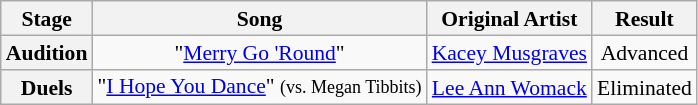<table class="wikitable" style="text-align:center; font-size:90%; line-height:16px;">
<tr>
<th scope="col">Stage</th>
<th scope="col">Song</th>
<th scope="col">Original Artist</th>
<th scope="col">Result</th>
</tr>
<tr>
<th scope="row">Audition</th>
<td>"<a href='#'>Merry Go 'Round</a>"</td>
<td><a href='#'>Kacey Musgraves</a></td>
<td>Advanced</td>
</tr>
<tr>
<th scope="row">Duels</th>
<td>"<a href='#'>I Hope You Dance</a>" <small>(vs. Megan Tibbits)</small></td>
<td><a href='#'>Lee Ann Womack</a></td>
<td>Eliminated</td>
</tr>
</table>
